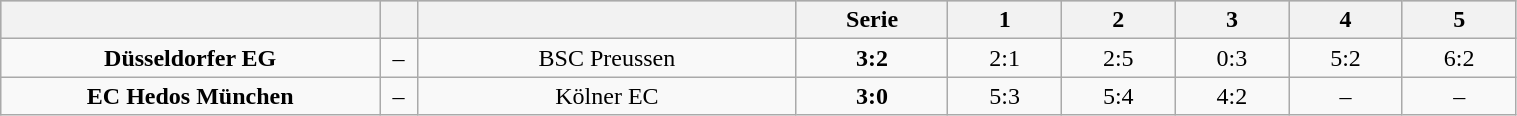<table class="wikitable" width="80%">
<tr style="background-color:#c0c0c0;">
<th style="width:25%;"></th>
<th style="width:2.5%;"></th>
<th style="width:25%;"></th>
<th style="width:10%;">Serie</th>
<th style="width:7.5%;">1</th>
<th style="width:7.5%;">2</th>
<th style="width:7.5%;">3</th>
<th style="width:7.5%;">4</th>
<th style="width:7.5%;">5</th>
</tr>
<tr align="center">
<td><strong>Düsseldorfer EG</strong></td>
<td>–</td>
<td>BSC Preussen</td>
<td><strong>3:2</strong></td>
<td>2:1</td>
<td>2:5</td>
<td>0:3</td>
<td>5:2</td>
<td>6:2</td>
</tr>
<tr align="center">
<td><strong>EC Hedos München</strong></td>
<td>–</td>
<td>Kölner EC</td>
<td><strong>3:0</strong></td>
<td>5:3</td>
<td>5:4</td>
<td>4:2</td>
<td>–</td>
<td>–</td>
</tr>
</table>
